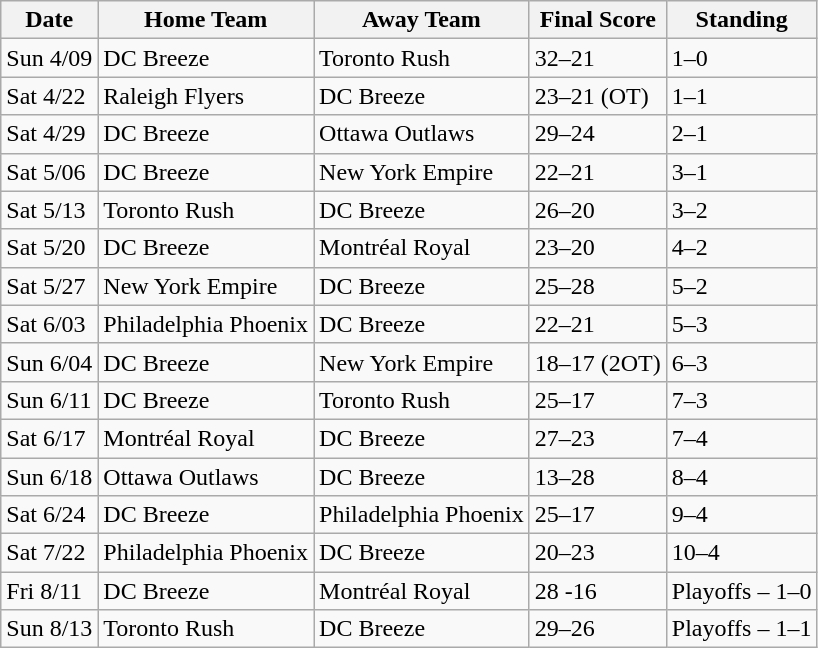<table class="wikitable">
<tr>
<th>Date</th>
<th>Home Team</th>
<th>Away Team</th>
<th>Final Score</th>
<th>Standing</th>
</tr>
<tr>
<td>Sun 4/09</td>
<td>DC Breeze</td>
<td>Toronto Rush</td>
<td>32–21</td>
<td>1–0</td>
</tr>
<tr>
<td>Sat 4/22</td>
<td>Raleigh Flyers</td>
<td>DC Breeze</td>
<td>23–21 (OT)</td>
<td>1–1</td>
</tr>
<tr>
<td>Sat 4/29</td>
<td>DC Breeze</td>
<td>Ottawa Outlaws</td>
<td>29–24</td>
<td>2–1</td>
</tr>
<tr>
<td>Sat 5/06</td>
<td>DC Breeze</td>
<td>New York Empire</td>
<td>22–21</td>
<td>3–1</td>
</tr>
<tr>
<td>Sat 5/13</td>
<td>Toronto Rush</td>
<td>DC Breeze</td>
<td>26–20</td>
<td>3–2</td>
</tr>
<tr>
<td>Sat 5/20</td>
<td>DC Breeze</td>
<td>Montréal Royal</td>
<td>23–20</td>
<td>4–2</td>
</tr>
<tr>
<td>Sat 5/27</td>
<td>New York Empire</td>
<td>DC Breeze</td>
<td>25–28</td>
<td>5–2</td>
</tr>
<tr>
<td>Sat 6/03</td>
<td>Philadelphia Phoenix</td>
<td>DC Breeze</td>
<td>22–21</td>
<td>5–3</td>
</tr>
<tr>
<td>Sun 6/04</td>
<td>DC Breeze</td>
<td>New York Empire</td>
<td>18–17 (2OT)</td>
<td>6–3</td>
</tr>
<tr>
<td>Sun 6/11</td>
<td>DC Breeze</td>
<td>Toronto Rush</td>
<td>25–17</td>
<td>7–3</td>
</tr>
<tr>
<td>Sat 6/17</td>
<td>Montréal Royal</td>
<td>DC Breeze</td>
<td>27–23</td>
<td>7–4</td>
</tr>
<tr>
<td>Sun 6/18</td>
<td>Ottawa Outlaws</td>
<td>DC Breeze</td>
<td>13–28</td>
<td>8–4</td>
</tr>
<tr>
<td>Sat 6/24</td>
<td>DC Breeze</td>
<td>Philadelphia Phoenix</td>
<td>25–17</td>
<td>9–4</td>
</tr>
<tr>
<td>Sat 7/22</td>
<td>Philadelphia Phoenix</td>
<td>DC Breeze</td>
<td>20–23</td>
<td>10–4</td>
</tr>
<tr>
<td>Fri 8/11</td>
<td>DC Breeze</td>
<td>Montréal Royal</td>
<td>28 -16</td>
<td>Playoffs – 1–0</td>
</tr>
<tr>
<td>Sun 8/13</td>
<td>Toronto Rush</td>
<td>DC Breeze</td>
<td>29–26</td>
<td>Playoffs – 1–1</td>
</tr>
</table>
